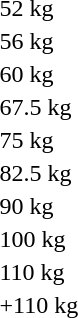<table>
<tr>
<td>52 kg<br></td>
<td></td>
<td></td>
<td></td>
</tr>
<tr>
<td>56 kg<br></td>
<td></td>
<td></td>
<td></td>
</tr>
<tr>
<td>60 kg<br></td>
<td></td>
<td></td>
<td></td>
</tr>
<tr>
<td>67.5 kg<br></td>
<td></td>
<td></td>
<td></td>
</tr>
<tr>
<td>75 kg<br></td>
<td></td>
<td></td>
<td></td>
</tr>
<tr>
<td>82.5 kg<br></td>
<td></td>
<td></td>
<td></td>
</tr>
<tr>
<td>90 kg<br></td>
<td></td>
<td></td>
<td></td>
</tr>
<tr>
<td>100 kg<br></td>
<td></td>
<td></td>
<td></td>
</tr>
<tr>
<td>110 kg<br></td>
<td></td>
<td></td>
<td></td>
</tr>
<tr>
<td>+110 kg<br></td>
<td></td>
<td></td>
<td></td>
</tr>
</table>
